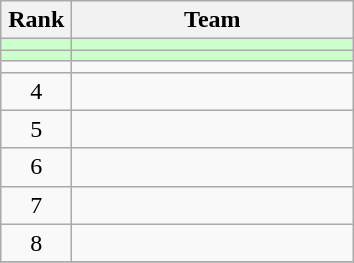<table class="wikitable" style="text-align: center;">
<tr>
<th width=40>Rank</th>
<th width=180>Team</th>
</tr>
<tr bgcolor=#ccffcc align=center>
<td></td>
<td style="text-align:left;"></td>
</tr>
<tr bgcolor=#ccffcc align=center>
<td></td>
<td style="text-align:left;"></td>
</tr>
<tr align=center>
<td></td>
<td style="text-align:left;"></td>
</tr>
<tr align=center>
<td>4</td>
<td style="text-align:left;"></td>
</tr>
<tr align=center>
<td>5</td>
<td style="text-align:left;"></td>
</tr>
<tr align=center>
<td>6</td>
<td style="text-align:left;"></td>
</tr>
<tr align=center>
<td>7</td>
<td style="text-align:left;"></td>
</tr>
<tr align=center>
<td>8</td>
<td style="text-align:left;"></td>
</tr>
<tr align=center>
</tr>
</table>
